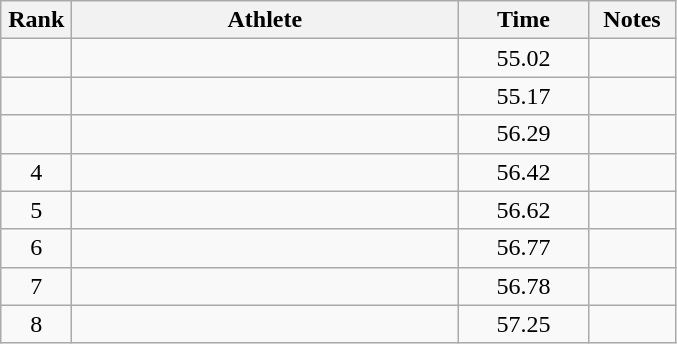<table class="wikitable" style="text-align:center">
<tr>
<th width=40>Rank</th>
<th width=250>Athlete</th>
<th width=80>Time</th>
<th width=50>Notes</th>
</tr>
<tr>
<td></td>
<td align=left></td>
<td>55.02</td>
<td></td>
</tr>
<tr>
<td></td>
<td align=left></td>
<td>55.17</td>
<td></td>
</tr>
<tr>
<td></td>
<td align=left></td>
<td>56.29</td>
<td></td>
</tr>
<tr>
<td>4</td>
<td align=left></td>
<td>56.42</td>
<td></td>
</tr>
<tr>
<td>5</td>
<td align=left></td>
<td>56.62</td>
<td></td>
</tr>
<tr>
<td>6</td>
<td align=left></td>
<td>56.77</td>
<td></td>
</tr>
<tr>
<td>7</td>
<td align=left></td>
<td>56.78</td>
<td></td>
</tr>
<tr>
<td>8</td>
<td align=left></td>
<td>57.25</td>
<td></td>
</tr>
</table>
